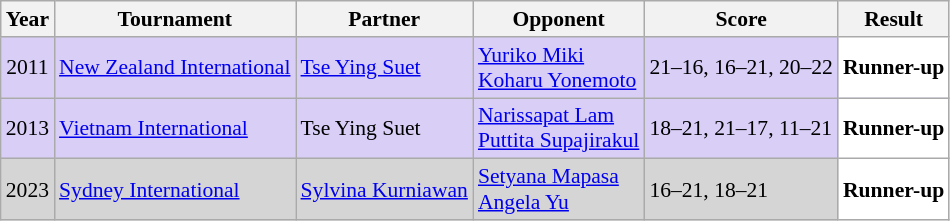<table class="sortable wikitable" style="font-size: 90%;">
<tr>
<th>Year</th>
<th>Tournament</th>
<th>Partner</th>
<th>Opponent</th>
<th>Score</th>
<th>Result</th>
</tr>
<tr style="background:#D8CEF6">
<td align="center">2011</td>
<td align="left"><a href='#'>New Zealand International</a></td>
<td align="left"> <a href='#'>Tse Ying Suet</a></td>
<td align="left"> <a href='#'>Yuriko Miki</a> <br>  <a href='#'>Koharu Yonemoto</a></td>
<td align="left">21–16, 16–21, 20–22</td>
<td style="text-align:left; background:white"> <strong>Runner-up</strong></td>
</tr>
<tr style="background:#D8CEF6">
<td align="center">2013</td>
<td align="left"><a href='#'>Vietnam International</a></td>
<td align="left"> Tse Ying Suet</td>
<td align="left"> <a href='#'>Narissapat Lam</a> <br>  <a href='#'>Puttita Supajirakul</a></td>
<td align="left">18–21, 21–17, 11–21</td>
<td style="text-align:left; background:white"> <strong>Runner-up</strong></td>
</tr>
<tr style="background:#D5D5D5">
<td align="center">2023</td>
<td align="left"><a href='#'>Sydney International</a></td>
<td align="left"> <a href='#'>Sylvina Kurniawan</a></td>
<td align="left"> <a href='#'>Setyana Mapasa</a><br> <a href='#'>Angela Yu</a></td>
<td align="left">16–21, 18–21</td>
<td style="text-align:left; background:white"> <strong>Runner-up</strong></td>
</tr>
</table>
